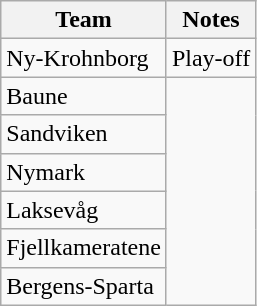<table class="wikitable">
<tr>
<th>Team</th>
<th>Notes</th>
</tr>
<tr>
<td>Ny-Krohnborg</td>
<td>Play-off</td>
</tr>
<tr>
<td>Baune</td>
</tr>
<tr>
<td>Sandviken</td>
</tr>
<tr>
<td>Nymark</td>
</tr>
<tr>
<td>Laksevåg</td>
</tr>
<tr>
<td>Fjellkameratene</td>
</tr>
<tr>
<td>Bergens-Sparta</td>
</tr>
</table>
